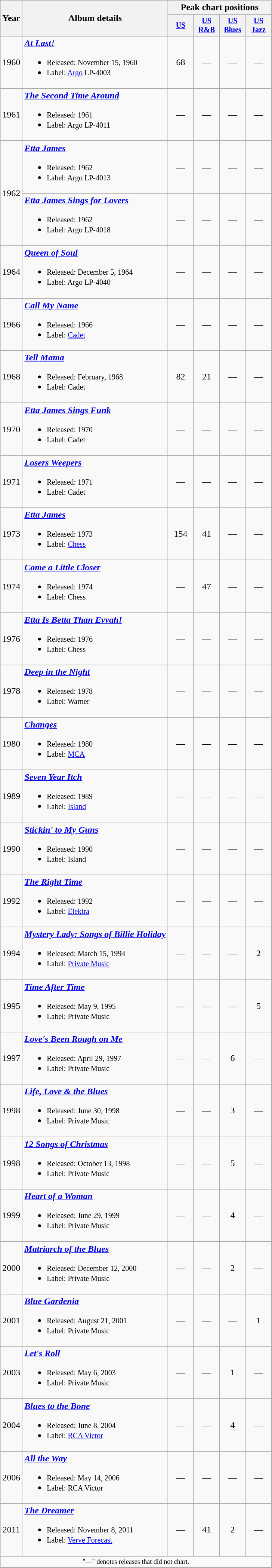<table class="wikitable" style="text-align:center;">
<tr>
<th rowspan="2">Year</th>
<th rowspan="2">Album details</th>
<th colspan="4">Peak chart positions</th>
</tr>
<tr style="font-size:smaller;">
<th width="40"><a href='#'>US</a><br></th>
<th width="40"><a href='#'>US R&B</a><br></th>
<th width="40"><a href='#'>US Blues</a><br></th>
<th width="40"><a href='#'>US Jazz</a><br></th>
</tr>
<tr>
<td>1960</td>
<td align="left"><strong><em><a href='#'>At Last!</a></em></strong><br><ul><li><small>Released: November 15, 1960</small></li><li><small>Label: <a href='#'>Argo</a> LP-4003</small></li></ul></td>
<td>68</td>
<td>—</td>
<td>—</td>
<td>—</td>
</tr>
<tr>
<td>1961</td>
<td align="left"><strong><em><a href='#'>The Second Time Around</a></em></strong><br><ul><li><small>Released: 1961</small></li><li><small>Label: Argo LP-4011</small></li></ul></td>
<td>—</td>
<td>—</td>
<td>—</td>
<td>—</td>
</tr>
<tr>
<td rowspan="2">1962</td>
<td align="left"><strong><em><a href='#'>Etta James</a></em></strong><br><ul><li><small>Released: 1962</small></li><li><small>Label: Argo LP-4013</small></li></ul></td>
<td>—</td>
<td>—</td>
<td>—</td>
<td>—</td>
</tr>
<tr>
<td align="left"><strong><em><a href='#'>Etta James Sings for Lovers</a></em></strong><br><ul><li><small>Released: 1962</small></li><li><small>Label: Argo LP-4018</small></li></ul></td>
<td>—</td>
<td>—</td>
<td>—</td>
<td>—</td>
</tr>
<tr>
<td>1964</td>
<td align="left"><strong><em><a href='#'>Queen of Soul</a></em></strong><br><ul><li><small>Released: December 5, 1964</small></li><li><small>Label: Argo LP-4040</small></li></ul></td>
<td>—</td>
<td>—</td>
<td>—</td>
<td>—</td>
</tr>
<tr>
<td>1966</td>
<td align="left"><strong><em><a href='#'>Call My Name</a></em></strong><br><ul><li><small>Released: 1966</small></li><li><small>Label: <a href='#'>Cadet</a></small></li></ul></td>
<td>—</td>
<td>—</td>
<td>—</td>
<td>—</td>
</tr>
<tr>
<td>1968</td>
<td align="left"><strong><em><a href='#'>Tell Mama</a></em></strong><br><ul><li><small>Released: February, 1968</small></li><li><small>Label: Cadet</small></li></ul></td>
<td>82</td>
<td>21</td>
<td>—</td>
<td>—</td>
</tr>
<tr>
<td>1970</td>
<td align="left"><strong><em><a href='#'>Etta James Sings Funk</a></em></strong><br><ul><li><small>Released: 1970</small></li><li><small>Label: Cadet</small></li></ul></td>
<td>—</td>
<td>—</td>
<td>—</td>
<td>—</td>
</tr>
<tr>
<td>1971</td>
<td align="left"><strong><em><a href='#'>Losers Weepers</a></em></strong><br><ul><li><small>Released: 1971</small></li><li><small>Label: Cadet</small></li></ul></td>
<td>—</td>
<td>—</td>
<td>—</td>
<td>—</td>
</tr>
<tr>
<td>1973</td>
<td align="left"><strong><em><a href='#'>Etta James</a></em></strong><br><ul><li><small>Released: 1973</small></li><li><small>Label: <a href='#'>Chess</a></small></li></ul></td>
<td>154</td>
<td>41</td>
<td>—</td>
<td>—</td>
</tr>
<tr>
<td>1974</td>
<td align="left"><strong><em><a href='#'>Come a Little Closer</a></em></strong><br><ul><li><small>Released: 1974</small></li><li><small>Label: Chess</small></li></ul></td>
<td>—</td>
<td>47</td>
<td>—</td>
<td>—</td>
</tr>
<tr>
<td>1976</td>
<td align="left"><strong><em><a href='#'>Etta Is Betta Than Evvah!</a></em></strong><br><ul><li><small>Released: 1976</small></li><li><small>Label: Chess</small></li></ul></td>
<td>—</td>
<td>—</td>
<td>—</td>
<td>—</td>
</tr>
<tr>
<td>1978</td>
<td align="left"><strong><em><a href='#'>Deep in the Night</a></em></strong><br><ul><li><small>Released: 1978</small></li><li><small>Label: Warner</small></li></ul></td>
<td>—</td>
<td>—</td>
<td>—</td>
<td>—</td>
</tr>
<tr>
<td>1980</td>
<td align="left"><strong><em><a href='#'>Changes</a></em></strong><br><ul><li><small>Released: 1980</small></li><li><small>Label: <a href='#'>MCA</a></small></li></ul></td>
<td>—</td>
<td>—</td>
<td>—</td>
<td>—</td>
</tr>
<tr>
<td>1989</td>
<td align="left"><strong><em><a href='#'>Seven Year Itch</a></em></strong><br><ul><li><small>Released: 1989</small></li><li><small>Label: <a href='#'>Island</a></small></li></ul></td>
<td>—</td>
<td>—</td>
<td>—</td>
<td>—</td>
</tr>
<tr>
<td>1990</td>
<td align="left"><strong><em><a href='#'>Stickin' to My Guns</a></em></strong><br><ul><li><small>Released: 1990</small></li><li><small>Label: Island</small></li></ul></td>
<td>—</td>
<td>—</td>
<td>—</td>
<td>—</td>
</tr>
<tr>
<td>1992</td>
<td align="left"><strong><em><a href='#'>The Right Time</a></em></strong><br><ul><li><small>Released: 1992</small></li><li><small>Label: <a href='#'>Elektra</a></small></li></ul></td>
<td>—</td>
<td>—</td>
<td>—</td>
<td>—</td>
</tr>
<tr>
<td>1994</td>
<td align="left"><strong><em><a href='#'>Mystery Lady: Songs of Billie Holiday</a></em></strong><br><ul><li><small>Released: March 15, 1994</small></li><li><small>Label: <a href='#'>Private Music</a></small></li></ul></td>
<td>—</td>
<td>—</td>
<td>—</td>
<td>2</td>
</tr>
<tr>
<td>1995</td>
<td align="left"><strong><em><a href='#'>Time After Time</a></em></strong><br><ul><li><small>Released: May 9, 1995</small></li><li><small>Label: Private Music</small></li></ul></td>
<td>—</td>
<td>—</td>
<td>—</td>
<td>5</td>
</tr>
<tr>
<td>1997</td>
<td align="left"><strong><em><a href='#'>Love's Been Rough on Me</a></em></strong><br><ul><li><small>Released: April 29, 1997</small></li><li><small>Label: Private Music</small></li></ul></td>
<td>—</td>
<td>—</td>
<td>6</td>
<td>—</td>
</tr>
<tr>
<td>1998</td>
<td align="left"><strong><em><a href='#'>Life, Love & the Blues</a></em></strong><br><ul><li><small>Released: June 30, 1998</small></li><li><small>Label: Private Music</small></li></ul></td>
<td>—</td>
<td>—</td>
<td>3</td>
<td>—</td>
</tr>
<tr>
<td>1998</td>
<td align="left"><strong><em><a href='#'>12 Songs of Christmas</a></em></strong><br><ul><li><small>Released: October 13, 1998</small></li><li><small>Label: Private Music</small></li></ul></td>
<td>—</td>
<td>—</td>
<td>5</td>
<td>—</td>
</tr>
<tr>
<td>1999</td>
<td align="left"><strong><em><a href='#'>Heart of a Woman</a></em></strong><br><ul><li><small>Released: June 29, 1999</small></li><li><small>Label: Private Music</small></li></ul></td>
<td>—</td>
<td>—</td>
<td>4</td>
<td>—</td>
</tr>
<tr>
<td>2000</td>
<td align="left"><strong><em><a href='#'>Matriarch of the Blues</a></em></strong><br><ul><li><small>Released: December 12, 2000</small></li><li><small>Label: Private Music</small></li></ul></td>
<td>—</td>
<td>—</td>
<td>2</td>
<td>—</td>
</tr>
<tr>
<td>2001</td>
<td align="left"><strong><em><a href='#'>Blue Gardenia</a></em></strong><br><ul><li><small>Released: August 21, 2001</small></li><li><small>Label: Private Music</small></li></ul></td>
<td>—</td>
<td>—</td>
<td>—</td>
<td>1</td>
</tr>
<tr>
<td>2003</td>
<td align="left"><strong><em><a href='#'>Let's Roll</a></em></strong><br><ul><li><small>Released: May 6, 2003</small></li><li><small>Label: Private Music</small></li></ul></td>
<td>—</td>
<td>—</td>
<td>1</td>
<td>—</td>
</tr>
<tr>
<td>2004</td>
<td align="left"><strong><em><a href='#'>Blues to the Bone</a></em></strong><br><ul><li><small>Released: June 8, 2004</small></li><li><small>Label: <a href='#'>RCA Victor</a></small></li></ul></td>
<td>—</td>
<td>—</td>
<td>4</td>
<td>—</td>
</tr>
<tr>
<td>2006</td>
<td align="left"><strong><em><a href='#'>All the Way</a></em></strong><br><ul><li><small>Released: May 14, 2006</small></li><li><small>Label: RCA Victor</small></li></ul></td>
<td>—</td>
<td>—</td>
<td>—</td>
<td>—</td>
</tr>
<tr>
<td>2011</td>
<td align="left"><strong><em><a href='#'>The Dreamer</a></em></strong><br><ul><li><small>Released: November 8, 2011</small></li><li><small>Label: <a href='#'>Verve Forecast</a></small></li></ul></td>
<td>—</td>
<td>41</td>
<td>2</td>
<td>—</td>
</tr>
<tr>
<td align="center" colspan="6" style="font-size: 9pt">"—" denotes releases that did not chart.</td>
</tr>
<tr>
</tr>
</table>
